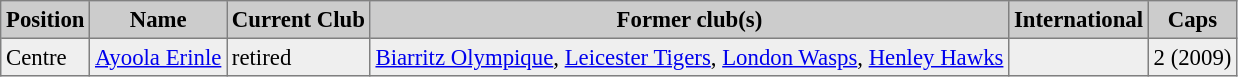<table bgcolor="#f7f8ff" cellpadding="3" cellspacing="0" border="1" style="font-size: 95%; border: gray solid 1px; border-collapse: collapse;">
<tr bgcolor="#CCCCCC">
<td align="center"><strong>Position</strong></td>
<td align="center"><strong>Name</strong></td>
<td align="center"><strong>Current Club</strong></td>
<td align="center"><strong>Former club(s)</strong></td>
<td align="center"><strong>International</strong></td>
<td align="center"><strong>Caps</strong></td>
</tr>
<tr bgcolor="#EFEFEF">
<td>Centre</td>
<td><a href='#'>Ayoola Erinle</a></td>
<td>retired</td>
<td><a href='#'>Biarritz Olympique</a>, <a href='#'>Leicester Tigers</a>, <a href='#'>London Wasps</a>, <a href='#'>Henley Hawks</a></td>
<td></td>
<td>2 (2009)</td>
</tr>
</table>
